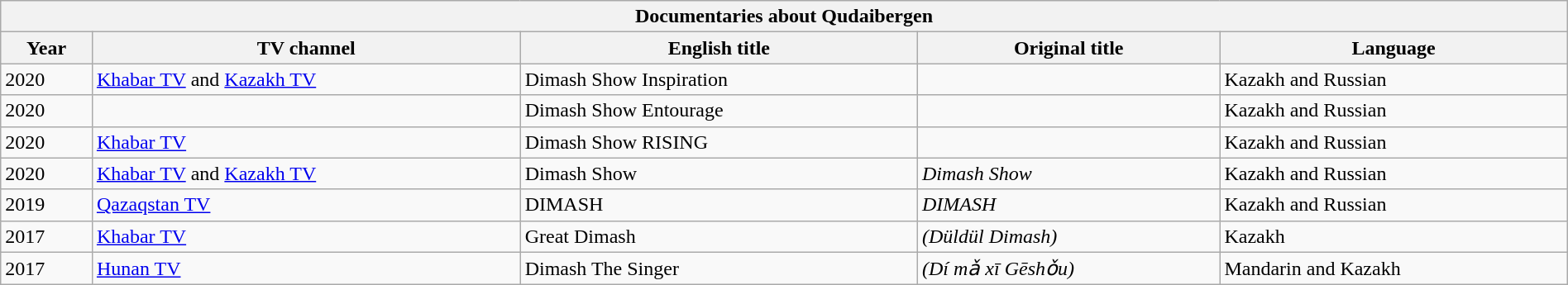<table class="wikitable collapsible autocollapse" width="100%">
<tr align="center">
<th colspan="5">Documentaries about Qudaibergen</th>
</tr>
<tr>
<th>Year</th>
<th>TV channel</th>
<th>English title</th>
<th>Original title</th>
<th>Language</th>
</tr>
<tr>
<td>2020</td>
<td><a href='#'>Khabar TV</a> and <a href='#'>Kazakh TV</a></td>
<td>Dimash Show Inspiration</td>
<td><em></em></td>
<td>Kazakh and Russian</td>
</tr>
<tr>
<td>2020</td>
<td></td>
<td>Dimash Show Entourage</td>
<td><em></em></td>
<td>Kazakh and Russian</td>
</tr>
<tr>
<td>2020</td>
<td><a href='#'>Khabar TV</a></td>
<td>Dimash Show RISING</td>
<td><em></em></td>
<td>Kazakh and Russian</td>
</tr>
<tr>
<td>2020</td>
<td><a href='#'>Khabar TV</a> and <a href='#'>Kazakh TV</a></td>
<td>Dimash Show</td>
<td><em>Dimash Show</em></td>
<td>Kazakh and Russian</td>
</tr>
<tr>
<td>2019</td>
<td><a href='#'>Qazaqstan TV</a></td>
<td>DIMASH</td>
<td><em>DIMASH</em></td>
<td>Kazakh and Russian</td>
</tr>
<tr>
<td>2017</td>
<td><a href='#'>Khabar TV</a></td>
<td>Great Dimash</td>
<td><em></em> <em>(Düldül Dimash)</em></td>
<td>Kazakh</td>
</tr>
<tr>
<td>2017</td>
<td><a href='#'>Hunan TV</a></td>
<td>Dimash The Singer</td>
<td><em></em> <em>(Dí mǎ xī Gēshǒu)</em></td>
<td>Mandarin and Kazakh</td>
</tr>
</table>
